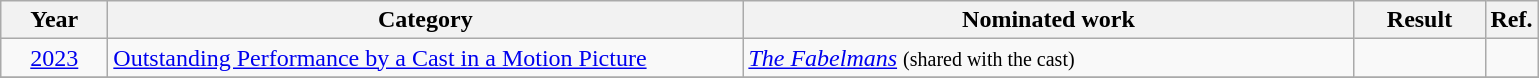<table class=wikitable>
<tr>
<th scope="col" style="width:4em;">Year</th>
<th scope="col" style="width:26em;">Category</th>
<th scope="col" style="width:25em;">Nominated work</th>
<th scope="col" style="width:5em;">Result</th>
<th>Ref.</th>
</tr>
<tr>
<td style="text-align:center;"><a href='#'>2023</a></td>
<td><a href='#'>Outstanding Performance by a Cast in a Motion Picture</a></td>
<td><em><a href='#'>The Fabelmans</a></em> <small> (shared with the cast) </small></td>
<td></td>
<td style="text-align:center;"></td>
</tr>
<tr>
</tr>
</table>
